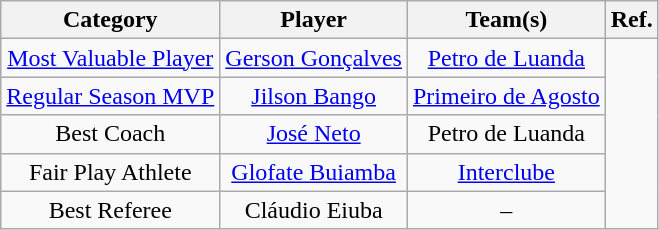<table class="wikitable" style="text-align:center">
<tr>
<th>Category</th>
<th>Player</th>
<th>Team(s)</th>
<th>Ref.</th>
</tr>
<tr>
<td><a href='#'>Most Valuable Player</a></td>
<td><a href='#'>Gerson Gonçalves</a></td>
<td><a href='#'>Petro de Luanda</a></td>
<td rowspan=5></td>
</tr>
<tr>
<td><a href='#'>Regular Season MVP</a></td>
<td><a href='#'>Jilson Bango</a></td>
<td><a href='#'>Primeiro de Agosto</a></td>
</tr>
<tr>
<td>Best Coach</td>
<td><a href='#'>José Neto</a></td>
<td>Petro de Luanda</td>
</tr>
<tr>
<td>Fair Play Athlete</td>
<td><a href='#'>Glofate Buiamba</a></td>
<td><a href='#'>Interclube</a></td>
</tr>
<tr>
<td>Best Referee</td>
<td>Cláudio Eiuba</td>
<td>–</td>
</tr>
</table>
